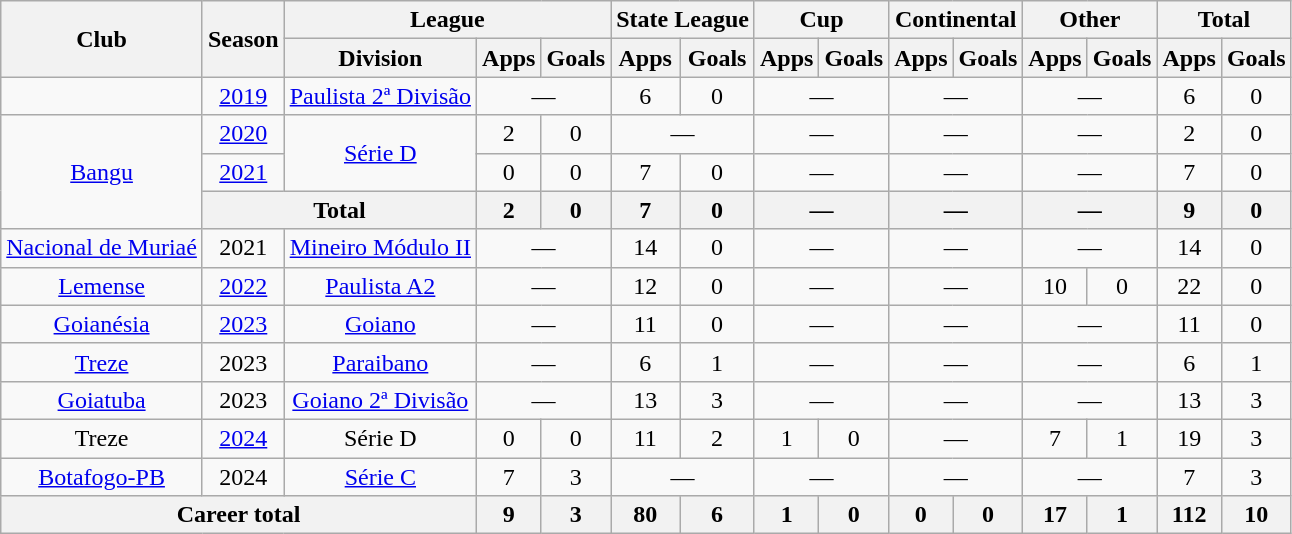<table class="wikitable" style="text-align: center;">
<tr>
<th rowspan="2">Club</th>
<th rowspan="2">Season</th>
<th colspan="3">League</th>
<th colspan="2">State League</th>
<th colspan="2">Cup</th>
<th colspan="2">Continental</th>
<th colspan="2">Other</th>
<th colspan="2">Total</th>
</tr>
<tr>
<th>Division</th>
<th>Apps</th>
<th>Goals</th>
<th>Apps</th>
<th>Goals</th>
<th>Apps</th>
<th>Goals</th>
<th>Apps</th>
<th>Goals</th>
<th>Apps</th>
<th>Goals</th>
<th>Apps</th>
<th>Goals</th>
</tr>
<tr>
<td valign="center"></td>
<td><a href='#'>2019</a></td>
<td><a href='#'>Paulista 2ª Divisão</a></td>
<td colspan="2">—</td>
<td>6</td>
<td>0</td>
<td colspan="2">—</td>
<td colspan="2">—</td>
<td colspan="2">—</td>
<td>6</td>
<td>0</td>
</tr>
<tr>
<td rowspan="3" valign="center"><a href='#'>Bangu</a></td>
<td><a href='#'>2020</a></td>
<td rowspan="2"><a href='#'>Série D</a></td>
<td>2</td>
<td>0</td>
<td colspan="2">—</td>
<td colspan="2">—</td>
<td colspan="2">—</td>
<td colspan="2">—</td>
<td>2</td>
<td>0</td>
</tr>
<tr>
<td><a href='#'>2021</a></td>
<td>0</td>
<td>0</td>
<td>7</td>
<td>0</td>
<td colspan="2">—</td>
<td colspan="2">—</td>
<td colspan="2">—</td>
<td>7</td>
<td>0</td>
</tr>
<tr>
<th colspan="2">Total</th>
<th>2</th>
<th>0</th>
<th>7</th>
<th>0</th>
<th colspan="2">—</th>
<th colspan="2">—</th>
<th colspan="2">—</th>
<th>9</th>
<th>0</th>
</tr>
<tr>
<td valign="center"><a href='#'>Nacional de Muriaé</a></td>
<td>2021</td>
<td><a href='#'>Mineiro Módulo II</a></td>
<td colspan="2">—</td>
<td>14</td>
<td>0</td>
<td colspan="2">—</td>
<td colspan="2">—</td>
<td colspan="2">—</td>
<td>14</td>
<td>0</td>
</tr>
<tr>
<td valign="center"><a href='#'>Lemense</a></td>
<td><a href='#'>2022</a></td>
<td><a href='#'>Paulista A2</a></td>
<td colspan="2">—</td>
<td>12</td>
<td>0</td>
<td colspan="2">—</td>
<td colspan="2">—</td>
<td>10</td>
<td>0</td>
<td>22</td>
<td>0</td>
</tr>
<tr>
<td valign="center"><a href='#'>Goianésia</a></td>
<td><a href='#'>2023</a></td>
<td><a href='#'>Goiano</a></td>
<td colspan="2">—</td>
<td>11</td>
<td>0</td>
<td colspan="2">—</td>
<td colspan="2">—</td>
<td colspan="2">—</td>
<td>11</td>
<td>0</td>
</tr>
<tr>
<td valign="center"><a href='#'>Treze</a></td>
<td>2023</td>
<td><a href='#'>Paraibano</a></td>
<td colspan="2">—</td>
<td>6</td>
<td>1</td>
<td colspan="2">—</td>
<td colspan="2">—</td>
<td colspan="2">—</td>
<td>6</td>
<td>1</td>
</tr>
<tr>
<td valign="center"><a href='#'>Goiatuba</a></td>
<td>2023</td>
<td><a href='#'>Goiano 2ª Divisão</a></td>
<td colspan="2">—</td>
<td>13</td>
<td>3</td>
<td colspan="2">—</td>
<td colspan="2">—</td>
<td colspan="2">—</td>
<td>13</td>
<td>3</td>
</tr>
<tr>
<td valign="center">Treze</td>
<td><a href='#'>2024</a></td>
<td>Série D</td>
<td>0</td>
<td>0</td>
<td>11</td>
<td>2</td>
<td>1</td>
<td>0</td>
<td colspan="2">—</td>
<td>7</td>
<td>1</td>
<td>19</td>
<td>3</td>
</tr>
<tr>
<td valign="center"><a href='#'>Botafogo-PB</a></td>
<td>2024</td>
<td><a href='#'>Série C</a></td>
<td>7</td>
<td>3</td>
<td colspan="2">—</td>
<td colspan="2">—</td>
<td colspan="2">—</td>
<td colspan="2">—</td>
<td>7</td>
<td>3</td>
</tr>
<tr>
<th colspan="3"><strong>Career total</strong></th>
<th>9</th>
<th>3</th>
<th>80</th>
<th>6</th>
<th>1</th>
<th>0</th>
<th>0</th>
<th>0</th>
<th>17</th>
<th>1</th>
<th>112</th>
<th>10</th>
</tr>
</table>
